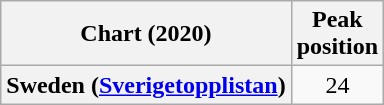<table class="wikitable plainrowheaders" style="text-align:center">
<tr>
<th scope="col">Chart (2020)</th>
<th scope="col">Peak<br>position</th>
</tr>
<tr>
<th scope="row">Sweden (<a href='#'>Sverigetopplistan</a>)</th>
<td>24</td>
</tr>
</table>
